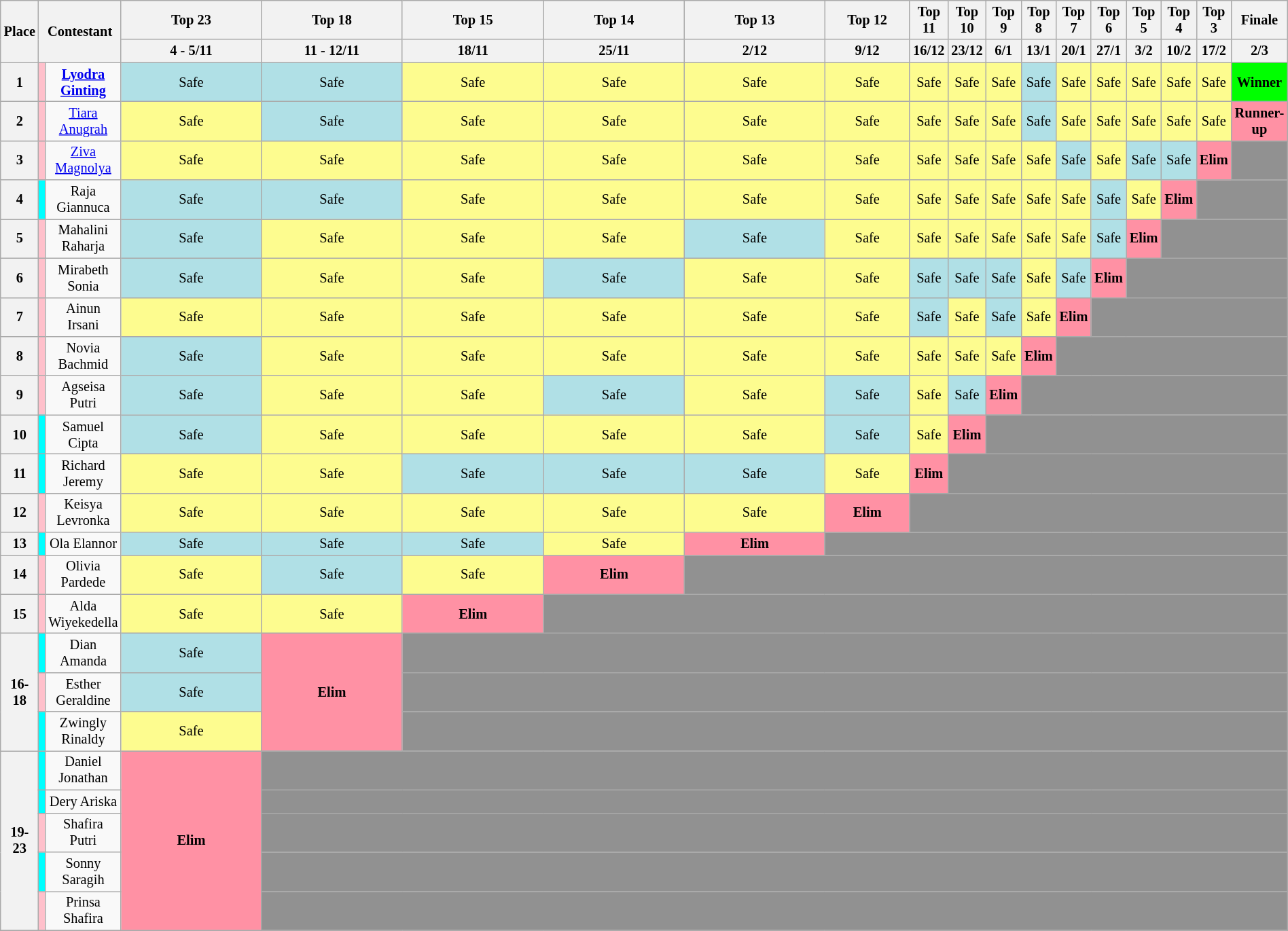<table class="wikitable" style="text-align:center; font-size:85%; margin-left: auto; margin-right: auto;">
<tr>
<th scope="col" rowspan="2">Place</th>
<th scope="col" rowspan="2" colspan="2">Contestant</th>
<th scope="col" style="width:18%;">Top 23</th>
<th scope="col" style="width:18%;">Top 18</th>
<th scope="col" style="width:18%;">Top 15</th>
<th scope="col" style="width:18%;">Top 14</th>
<th scope="col" style="width:18%;">Top 13</th>
<th scope="col" style="width:18%;">Top 12</th>
<th scope="col" style="width:18%;">Top 11</th>
<th scope="col" style="width:18%;">Top 10</th>
<th scope="col" style="width:18%;">Top 9</th>
<th scope="col" style="width:18%;">Top 8</th>
<th scope="col" style="width:18%;">Top 7</th>
<th scope="col" style="width:18%;">Top 6</th>
<th scope="col" style="width:18%;">Top 5</th>
<th scope="col" style="width:18%;">Top 4</th>
<th scope="col" style="width:18%;">Top 3</th>
<th scope="col" style="width:18%;">Finale</th>
</tr>
<tr>
<th style="width:50px;">4 - 5/11</th>
<th style="width:60px;">11 - 12/11</th>
<th style="width:60px;">18/11</th>
<th style="width:60px;">25/11</th>
<th style="width:60px;">2/12</th>
<th style="width:60px;">9/12</th>
<th style="width:60px;">16/12</th>
<th style="width:60px;">23/12</th>
<th style="width:60px;">6/1</th>
<th style="width:60px;">13/1</th>
<th style="width:60px;">20/1</th>
<th style="width:60px;">27/1</th>
<th style="width:60px;">3/2</th>
<th style="width:60px;">10/2</th>
<th style="width:60px;">17/2</th>
<th style="width:60px;">2/3</th>
</tr>
<tr>
<th scope="row">1</th>
<td style="background:pink;"></td>
<td><strong><a href='#'>Lyodra Ginting</a></strong></td>
<td style="background:#B0E0E6">Safe</td>
<td style="background:#B0E0E6">Safe</td>
<td style="background:#FDFC8F">Safe</td>
<td style="background:#FDFC8F">Safe</td>
<td style="background:#FDFC8F">Safe</td>
<td style="background:#FDFC8F">Safe</td>
<td style="background:#FDFC8F">Safe</td>
<td style="background:#FDFC8F">Safe</td>
<td style="background:#FDFC8F">Safe</td>
<td style="background:#B0E0E6">Safe</td>
<td style="background:#FDFC8F">Safe</td>
<td style="background:#FDFC8F">Safe</td>
<td style="background:#FDFC8F">Safe</td>
<td style="background:#FDFC8F">Safe</td>
<td style="background:#FDFC8F">Safe</td>
<td style="background:lime;"><strong>Winner</strong></td>
</tr>
<tr>
<th scope="row">2</th>
<td style="background:pink;"></td>
<td><a href='#'>Tiara Anugrah</a></td>
<td style="background:#FDFC8F">Safe</td>
<td style="background:#B0E0E6">Safe</td>
<td style="background:#FDFC8F">Safe</td>
<td style="background:#FDFC8F">Safe</td>
<td style="background:#FDFC8F">Safe</td>
<td style="background:#FDFC8F">Safe</td>
<td style="background:#FDFC8F">Safe</td>
<td style="background:#FDFC8F">Safe</td>
<td style="background:#FDFC8F">Safe</td>
<td style="background:#B0E0E6">Safe</td>
<td style="background:#FDFC8F">Safe</td>
<td style="background:#FDFC8F">Safe</td>
<td style="background:#FDFC8F">Safe</td>
<td style="background:#FDFC8F">Safe</td>
<td style="background:#FDFC8F">Safe</td>
<td style="background:#FF91A4"><strong>Runner-up</strong></td>
</tr>
<tr>
<th scope="row">3</th>
<td style="background:pink;"></td>
<td><a href='#'>Ziva Magnolya</a></td>
<td style="background:#FDFC8F">Safe</td>
<td style="background:#FDFC8F">Safe</td>
<td style="background:#FDFC8F">Safe</td>
<td style="background:#FDFC8F">Safe</td>
<td style="background:#FDFC8F">Safe</td>
<td style="background:#FDFC8F">Safe</td>
<td style="background:#FDFC8F">Safe</td>
<td style="background:#FDFC8F">Safe</td>
<td style="background:#FDFC8F">Safe</td>
<td style="background:#FDFC8F">Safe</td>
<td style="background:#B0E0E6">Safe</td>
<td style="background:#FDFC8F">Safe</td>
<td style="background:#B0E0E6">Safe</td>
<td style="background:#B0E0E6">Safe</td>
<td style="background:#FF91A4"><strong>Elim</strong></td>
<td style="background:#919191;" colspan="90"></td>
</tr>
<tr>
<th scope="row">4</th>
<td style="background:cyan;"></td>
<td>Raja Giannuca</td>
<td style="background:#B0E0E6">Safe</td>
<td style="background:#B0E0E6">Safe</td>
<td style="background:#FDFC8F">Safe</td>
<td style="background:#FDFC8F">Safe</td>
<td style="background:#FDFC8F">Safe</td>
<td style="background:#FDFC8F">Safe</td>
<td style="background:#FDFC8F">Safe</td>
<td style="background:#FDFC8F">Safe</td>
<td style="background:#FDFC8F">Safe</td>
<td style="background:#FDFC8F">Safe</td>
<td style="background:#FDFC8F">Safe</td>
<td style="background:#B0E0E6">Safe</td>
<td style="background:#FDFC8F">Safe</td>
<td style="background:#FF91A4"><strong>Elim</strong></td>
<td style="background:#919191;" colspan="90"></td>
</tr>
<tr>
<th scope="row">5</th>
<td style="background:pink;"></td>
<td>Mahalini Raharja</td>
<td style="background:#B0E0E6">Safe</td>
<td style="background:#FDFC8F">Safe</td>
<td style="background:#FDFC8F">Safe</td>
<td style="background:#FDFC8F">Safe</td>
<td style="background:#B0E0E6">Safe</td>
<td style="background:#FDFC8F">Safe</td>
<td style="background:#FDFC8F">Safe</td>
<td style="background:#FDFC8F">Safe</td>
<td style="background:#FDFC8F">Safe</td>
<td style="background:#FDFC8F">Safe</td>
<td style="background:#FDFC8F">Safe</td>
<td style="background:#B0E0E6">Safe</td>
<td style="background:#FF91A4"><strong>Elim</strong></td>
<td style="background:#919191;" colspan="90"></td>
</tr>
<tr>
<th scope="row">6</th>
<td style="background:pink;"></td>
<td>Mirabeth Sonia</td>
<td style="background:#B0E0E6">Safe</td>
<td style="background:#FDFC8F">Safe</td>
<td style="background:#FDFC8F">Safe</td>
<td style="background:#B0E0E6">Safe</td>
<td style="background:#FDFC8F">Safe</td>
<td style="background:#FDFC8F">Safe</td>
<td style="background:#B0E0E6">Safe</td>
<td style="background:#B0E0E6">Safe</td>
<td style="background:#B0E0E6">Safe</td>
<td style="background:#FDFC8F">Safe</td>
<td style="background:#B0E0E6">Safe</td>
<td style="background:#FF91A4"><strong>Elim</strong></td>
<td style="background:#919191;" colspan="90"></td>
</tr>
<tr>
<th scope="row">7</th>
<td style="background:pink;"></td>
<td>Ainun Irsani</td>
<td style="background:#FDFC8F">Safe</td>
<td style="background:#FDFC8F">Safe</td>
<td style="background:#FDFC8F">Safe</td>
<td style="background:#FDFC8F">Safe</td>
<td style="background:#FDFC8F">Safe</td>
<td style="background:#FDFC8F">Safe</td>
<td style="background:#B0E0E6">Safe</td>
<td style="background:#FDFC8F">Safe</td>
<td style="background:#B0E0E6">Safe</td>
<td style="background:#FDFC8F">Safe</td>
<td style="background:#FF91A4"><strong>Elim</strong></td>
<td style="background:#919191;" colspan="90"></td>
</tr>
<tr>
<th scope="row">8</th>
<td style="background:pink;"></td>
<td>Novia Bachmid</td>
<td style="background:#B0E0E6">Safe</td>
<td style="background:#FDFC8F">Safe</td>
<td style="background:#FDFC8F">Safe</td>
<td style="background:#FDFC8F">Safe</td>
<td style="background:#FDFC8F">Safe</td>
<td style="background:#FDFC8F">Safe</td>
<td style="background:#FDFC8F">Safe</td>
<td style="background:#FDFC8F">Safe</td>
<td style="background:#FDFC8F">Safe</td>
<td style="background:#FF91A4"><strong>Elim</strong></td>
<td style="background:#919191;" colspan="90"></td>
</tr>
<tr>
<th scope="row">9</th>
<td style="background:pink;"></td>
<td>Agseisa Putri</td>
<td style="background:#B0E0E6">Safe</td>
<td style="background:#FDFC8F">Safe</td>
<td style="background:#FDFC8F">Safe</td>
<td style="background:#B0E0E6">Safe</td>
<td style="background:#FDFC8F">Safe</td>
<td style="background:#B0E0E6">Safe</td>
<td style="background:#FDFC8F">Safe</td>
<td style="background:#B0E0E6">Safe</td>
<td style="background:#FF91A4"><strong>Elim</strong></td>
<td style="background:#919191;" colspan="90"></td>
</tr>
<tr>
<th scope="row">10</th>
<td style="background:cyan;"></td>
<td>Samuel Cipta</td>
<td style="background:#B0E0E6">Safe</td>
<td style="background:#FDFC8F">Safe</td>
<td style="background:#FDFC8F">Safe</td>
<td style="background:#FDFC8F">Safe</td>
<td style="background:#FDFC8F">Safe</td>
<td style="background:#B0E0E6">Safe</td>
<td style="background:#FDFC8F">Safe</td>
<td style="background:#FF91A4"><strong>Elim</strong></td>
<td style="background:#919191;" colspan="90"></td>
</tr>
<tr>
<th scope="row">11</th>
<td style="background:cyan;"></td>
<td>Richard Jeremy</td>
<td style="background:#FDFC8F">Safe</td>
<td style="background:#FDFC8F">Safe</td>
<td style="background:#B0E0E6">Safe</td>
<td style="background:#B0E0E6">Safe</td>
<td style="background:#B0E0E6">Safe</td>
<td style="background:#FDFC8F">Safe</td>
<td style="background:#FF91A4"><strong>Elim</strong></td>
<td style="background:#919191;" colspan="90"></td>
</tr>
<tr>
<th scope="row">12</th>
<td style="background:pink;"></td>
<td>Keisya Levronka</td>
<td style="background:#FDFC8F">Safe</td>
<td style="background:#FDFC8F">Safe</td>
<td style="background:#FDFC8F">Safe</td>
<td style="background:#FDFC8F">Safe</td>
<td style="background:#FDFC8F">Safe</td>
<td style="background:#FF91A4"><strong>Elim</strong></td>
<td style="background:#919191;" colspan="90"></td>
</tr>
<tr>
<th scope="row">13</th>
<td style="background:cyan;"></td>
<td>Ola Elannor</td>
<td style="background:#B0E0E6">Safe</td>
<td style="background:#B0E0E6">Safe</td>
<td style="background:#B0E0E6">Safe</td>
<td style="background:#FDFC8F">Safe</td>
<td style="background:#FF91A4"><strong>Elim</strong></td>
<td style="background:#919191;" colspan="90"></td>
</tr>
<tr>
<th scope="row">14</th>
<td style="background:pink;"></td>
<td>Olivia Pardede</td>
<td style="background:#FDFC8F">Safe</td>
<td style="background:#B0E0E6">Safe</td>
<td style="background:#FDFC8F">Safe</td>
<td style="background:#FF91A4"><strong>Elim</strong></td>
<td style="background:#919191;" colspan="90"></td>
</tr>
<tr>
<th scope="row">15</th>
<td style="background:pink;"></td>
<td>Alda Wiyekedella</td>
<td style="background:#FDFC8F">Safe</td>
<td style="background:#FDFC8F">Safe</td>
<td style="background:#FF91A4"><strong>Elim</strong></td>
<td style="background:#919191;" colspan="90"></td>
</tr>
<tr>
<th rowspan="3" scope="row">16-18</th>
<td style="background:cyan;"></td>
<td>Dian Amanda</td>
<td style="background:#B0E0E6">Safe</td>
<td rowspan="3" style="background:#FF91A4"><strong>Elim</strong></td>
<td style="background:#919191;" colspan="90"></td>
</tr>
<tr>
<td style="background:pink;"></td>
<td>Esther Geraldine</td>
<td style="background:#B0E0E6">Safe</td>
<td style="background:#919191;" colspan="90"></td>
</tr>
<tr>
<td style="background:cyan;"></td>
<td>Zwingly Rinaldy</td>
<td style="background:#FDFC8F">Safe</td>
<td style="background:#919191;" colspan="90"></td>
</tr>
<tr>
<th rowspan="5" scope="row">19-23</th>
<td style="background:cyan;"></td>
<td>Daniel Jonathan</td>
<td rowspan="5" style="background:#FF91A4"><strong>Elim</strong></td>
<td style="background:#919191;" colspan="90"></td>
</tr>
<tr>
<td style="background:cyan;"></td>
<td>Dery Ariska</td>
<td style="background:#919191;" colspan="90"></td>
</tr>
<tr>
<td style="background:pink;"></td>
<td>Shafira Putri</td>
<td style="background:#919191;" colspan="90"></td>
</tr>
<tr>
<td style="background:cyan;"></td>
<td>Sonny Saragih</td>
<td style="background:#919191;" colspan="90"></td>
</tr>
<tr>
<td style="background:pink;"></td>
<td>Prinsa Shafira</td>
<td style="background:#919191;" colspan="90"></td>
</tr>
<tr>
</tr>
</table>
